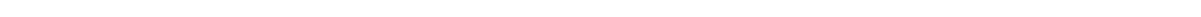<table style="width:1000px; text-align:center;">
<tr style="color:white;">
<td style="background:">5.0%</td>
<td style="background:">18.8%</td>
<td style="background:"><strong>59.6%</strong></td>
<td style="background:">16.7%</td>
</tr>
<tr>
<td></td>
<td></td>
<td></td>
<td></td>
</tr>
</table>
